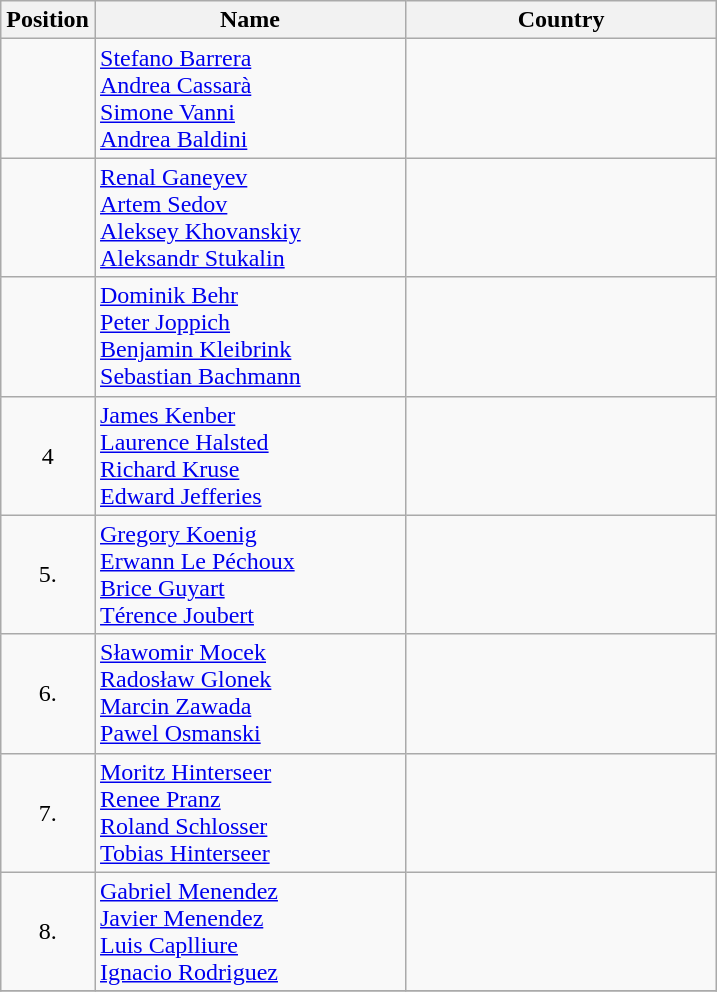<table class="wikitable">
<tr>
<th width="20">Position</th>
<th width="200">Name</th>
<th width="200">Country</th>
</tr>
<tr>
<td align="center"></td>
<td><a href='#'>Stefano Barrera</a><br><a href='#'>Andrea Cassarà</a><br><a href='#'>Simone Vanni</a><br><a href='#'>Andrea Baldini</a></td>
<td></td>
</tr>
<tr>
<td align="center"></td>
<td><a href='#'>Renal Ganeyev</a><br><a href='#'>Artem Sedov</a><br><a href='#'>Aleksey Khovanskiy</a><br><a href='#'>Aleksandr Stukalin</a></td>
<td></td>
</tr>
<tr>
<td align="center"></td>
<td><a href='#'>Dominik Behr</a><br><a href='#'>Peter Joppich</a><br><a href='#'>Benjamin Kleibrink</a><br><a href='#'>Sebastian Bachmann</a></td>
<td></td>
</tr>
<tr>
<td align="center">4</td>
<td><a href='#'>James Kenber</a><br><a href='#'>Laurence Halsted</a><br><a href='#'>Richard Kruse</a><br><a href='#'>Edward Jefferies</a></td>
<td></td>
</tr>
<tr>
<td align="center">5.</td>
<td><a href='#'>Gregory Koenig</a><br><a href='#'>Erwann Le Péchoux</a><br><a href='#'>Brice Guyart</a><br><a href='#'>Térence Joubert</a></td>
<td></td>
</tr>
<tr>
<td align="center">6.</td>
<td><a href='#'>Sławomir Mocek</a><br><a href='#'>Radosław Glonek</a><br><a href='#'>Marcin Zawada</a><br><a href='#'>Pawel Osmanski</a></td>
<td></td>
</tr>
<tr>
<td align="center">7.</td>
<td><a href='#'>Moritz Hinterseer</a><br><a href='#'>Renee Pranz</a><br><a href='#'>Roland Schlosser</a><br><a href='#'>Tobias Hinterseer</a></td>
<td></td>
</tr>
<tr>
<td align="center">8.</td>
<td><a href='#'>Gabriel Menendez</a><br><a href='#'>Javier Menendez</a><br><a href='#'>Luis Caplliure</a><br><a href='#'>Ignacio Rodriguez</a></td>
<td></td>
</tr>
<tr>
</tr>
</table>
